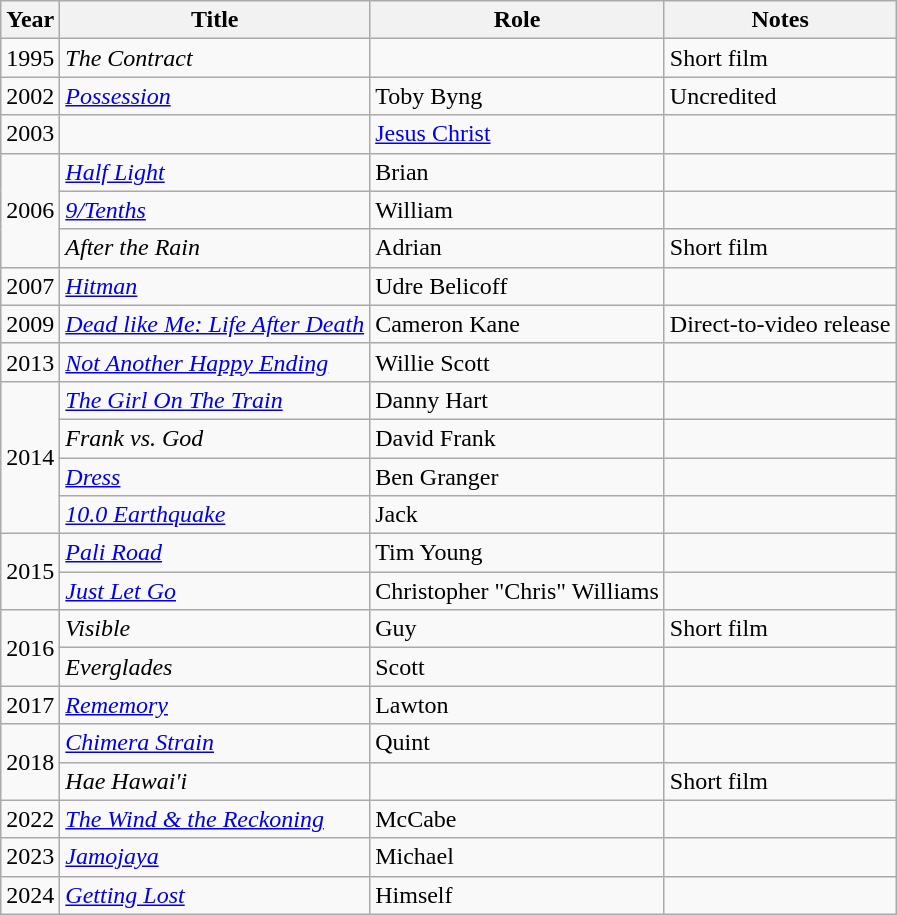<table class="wikitable sortable">
<tr>
<th>Year</th>
<th>Title</th>
<th>Role</th>
<th class=unsortable>Notes</th>
</tr>
<tr>
<td>1995</td>
<td><em>The Contract</em></td>
<td></td>
<td>Short film</td>
</tr>
<tr>
<td>2002</td>
<td><em><a href='#'>Possession</a></em></td>
<td>Toby Byng</td>
<td>Uncredited</td>
</tr>
<tr>
<td>2003</td>
<td><em></em></td>
<td><a href='#'>Jesus Christ</a></td>
<td></td>
</tr>
<tr>
<td rowspan="3">2006</td>
<td><em><a href='#'>Half Light</a></em></td>
<td>Brian</td>
<td></td>
</tr>
<tr>
<td><em><a href='#'>9/Tenths</a></em></td>
<td>William</td>
<td></td>
</tr>
<tr>
<td><em>After the Rain</em></td>
<td>Adrian</td>
<td>Short film</td>
</tr>
<tr>
<td>2007</td>
<td><em><a href='#'>Hitman</a></em></td>
<td>Udre Belicoff</td>
<td></td>
</tr>
<tr>
<td>2009</td>
<td><em><a href='#'>Dead like Me: Life After Death</a></em></td>
<td>Cameron Kane</td>
<td>Direct-to-video release</td>
</tr>
<tr>
<td>2013</td>
<td><em><a href='#'>Not Another Happy Ending</a></em></td>
<td>Willie Scott</td>
<td></td>
</tr>
<tr>
<td rowspan="4">2014</td>
<td><em><a href='#'>The Girl On The Train</a></em></td>
<td>Danny Hart</td>
<td></td>
</tr>
<tr>
<td><em>Frank vs. God</em></td>
<td>David Frank</td>
<td></td>
</tr>
<tr>
<td><em><a href='#'>Dress</a></em></td>
<td>Ben Granger</td>
<td></td>
</tr>
<tr>
<td><em><a href='#'>10.0 Earthquake</a></em></td>
<td>Jack</td>
<td></td>
</tr>
<tr>
<td rowspan="2">2015</td>
<td><em><a href='#'>Pali Road</a></em></td>
<td>Tim Young</td>
<td></td>
</tr>
<tr>
<td><em><a href='#'>Just Let Go</a></em></td>
<td>Christopher "Chris" Williams</td>
<td></td>
</tr>
<tr>
<td rowspan="2">2016</td>
<td><em>Visible</em></td>
<td>Guy</td>
<td>Short film</td>
</tr>
<tr>
<td><em>Everglades</em></td>
<td>Scott</td>
<td></td>
</tr>
<tr>
<td>2017</td>
<td><em><a href='#'>Rememory</a></em></td>
<td>Lawton</td>
<td></td>
</tr>
<tr>
<td rowspan="2">2018</td>
<td><em><a href='#'>Chimera Strain</a></em></td>
<td>Quint</td>
<td></td>
</tr>
<tr>
<td><em>Hae Hawai'i</em></td>
<td></td>
<td>Short film</td>
</tr>
<tr>
<td>2022</td>
<td><em><a href='#'>The Wind & the Reckoning</a></em></td>
<td>McCabe</td>
<td></td>
</tr>
<tr>
<td>2023</td>
<td><em><a href='#'>Jamojaya</a></em></td>
<td>Michael</td>
<td></td>
</tr>
<tr>
<td>2024</td>
<td><em><a href='#'>Getting Lost</a></em></td>
<td>Himself</td>
<td></td>
</tr>
</table>
